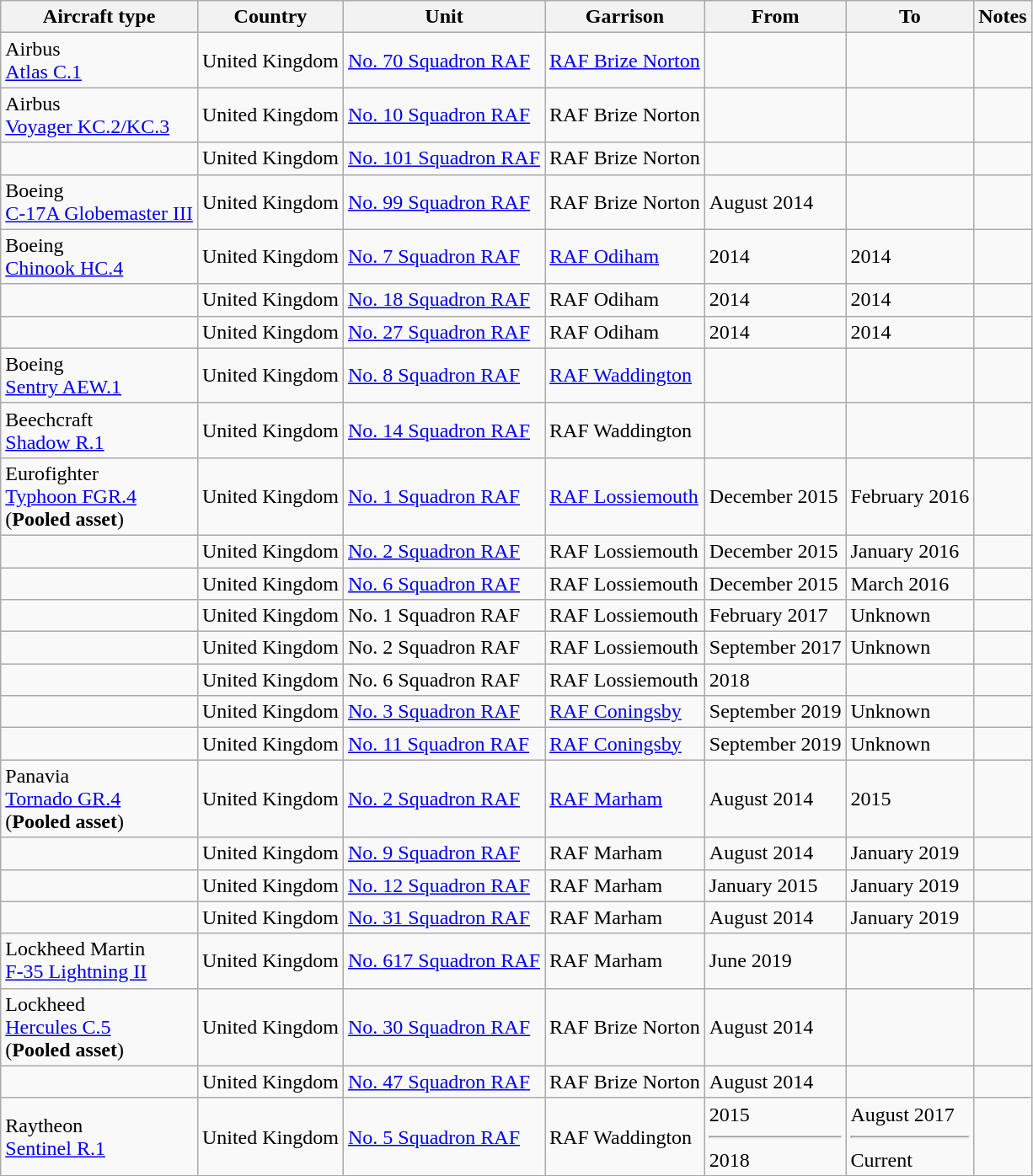<table class="wikitable">
<tr>
<th>Aircraft type</th>
<th>Country</th>
<th>Unit</th>
<th>Garrison</th>
<th>From</th>
<th>To</th>
<th>Notes</th>
</tr>
<tr>
<td>Airbus<br><a href='#'>Atlas C.1</a></td>
<td>United Kingdom</td>
<td><a href='#'>No. 70 Squadron RAF</a></td>
<td><a href='#'>RAF Brize Norton</a></td>
<td></td>
<td></td>
<td></td>
</tr>
<tr>
<td>Airbus<br><a href='#'>Voyager KC.2/KC.3</a></td>
<td>United Kingdom</td>
<td><a href='#'>No. 10 Squadron RAF</a></td>
<td>RAF Brize Norton</td>
<td></td>
<td></td>
<td></td>
</tr>
<tr>
<td></td>
<td>United Kingdom</td>
<td><a href='#'>No. 101 Squadron RAF</a></td>
<td>RAF Brize Norton</td>
<td></td>
<td></td>
<td></td>
</tr>
<tr>
<td>Boeing<br><a href='#'>C-17A Globemaster III</a></td>
<td>United Kingdom</td>
<td><a href='#'>No. 99 Squadron RAF</a></td>
<td>RAF Brize Norton</td>
<td>August 2014</td>
<td></td>
<td></td>
</tr>
<tr>
<td>Boeing<br><a href='#'>Chinook HC.4</a></td>
<td>United Kingdom</td>
<td><a href='#'>No. 7 Squadron RAF</a></td>
<td><a href='#'>RAF Odiham</a></td>
<td>2014</td>
<td>2014</td>
<td></td>
</tr>
<tr>
<td></td>
<td>United Kingdom</td>
<td><a href='#'>No. 18 Squadron RAF</a></td>
<td>RAF Odiham</td>
<td>2014</td>
<td>2014</td>
<td></td>
</tr>
<tr>
<td></td>
<td>United Kingdom</td>
<td><a href='#'>No. 27 Squadron RAF</a></td>
<td>RAF Odiham</td>
<td>2014</td>
<td>2014</td>
<td></td>
</tr>
<tr>
<td>Boeing<br><a href='#'>Sentry AEW.1</a></td>
<td>United Kingdom</td>
<td><a href='#'>No. 8 Squadron RAF</a></td>
<td><a href='#'>RAF Waddington</a></td>
<td></td>
<td></td>
<td></td>
</tr>
<tr>
<td>Beechcraft<br><a href='#'>Shadow R.1</a></td>
<td>United Kingdom</td>
<td><a href='#'>No. 14 Squadron RAF</a></td>
<td>RAF Waddington</td>
<td></td>
<td></td>
<td></td>
</tr>
<tr>
<td>Eurofighter<br><a href='#'>Typhoon FGR.4</a><br>(<strong>Pooled asset</strong>)</td>
<td>United Kingdom</td>
<td><a href='#'>No. 1 Squadron RAF</a></td>
<td><a href='#'>RAF Lossiemouth</a></td>
<td>December 2015</td>
<td>February 2016</td>
<td></td>
</tr>
<tr>
<td></td>
<td>United Kingdom</td>
<td><a href='#'>No. 2 Squadron RAF</a></td>
<td>RAF Lossiemouth</td>
<td>December 2015</td>
<td>January 2016</td>
<td></td>
</tr>
<tr>
<td></td>
<td>United Kingdom</td>
<td><a href='#'>No. 6 Squadron RAF</a></td>
<td>RAF Lossiemouth</td>
<td>December 2015</td>
<td>March 2016</td>
<td></td>
</tr>
<tr>
<td></td>
<td>United Kingdom</td>
<td>No. 1 Squadron RAF</td>
<td>RAF Lossiemouth</td>
<td>February 2017</td>
<td>Unknown</td>
<td></td>
</tr>
<tr>
<td></td>
<td>United Kingdom</td>
<td>No. 2 Squadron RAF</td>
<td>RAF Lossiemouth</td>
<td>September 2017</td>
<td>Unknown</td>
<td></td>
</tr>
<tr>
<td></td>
<td>United Kingdom</td>
<td>No. 6 Squadron RAF</td>
<td>RAF Lossiemouth</td>
<td>2018</td>
<td></td>
<td></td>
</tr>
<tr>
<td></td>
<td>United Kingdom</td>
<td><a href='#'>No. 3 Squadron RAF</a></td>
<td><a href='#'>RAF Coningsby</a></td>
<td>September 2019</td>
<td>Unknown</td>
<td></td>
</tr>
<tr>
<td></td>
<td>United Kingdom</td>
<td><a href='#'>No. 11 Squadron RAF</a></td>
<td><a href='#'>RAF Coningsby</a></td>
<td>September 2019</td>
<td>Unknown</td>
<td></td>
</tr>
<tr>
<td>Panavia<br><a href='#'>Tornado GR.4</a><br>(<strong>Pooled asset</strong>)</td>
<td>United Kingdom</td>
<td><a href='#'>No. 2 Squadron RAF</a></td>
<td><a href='#'>RAF Marham</a></td>
<td>August 2014</td>
<td>2015</td>
<td></td>
</tr>
<tr>
<td></td>
<td>United Kingdom</td>
<td><a href='#'>No. 9 Squadron RAF</a></td>
<td>RAF Marham</td>
<td>August 2014</td>
<td>January 2019</td>
<td></td>
</tr>
<tr>
<td></td>
<td>United Kingdom</td>
<td><a href='#'>No. 12 Squadron RAF</a></td>
<td>RAF Marham</td>
<td>January 2015</td>
<td>January 2019</td>
<td></td>
</tr>
<tr>
<td></td>
<td>United Kingdom</td>
<td><a href='#'>No. 31 Squadron RAF</a></td>
<td>RAF Marham</td>
<td>August 2014</td>
<td>January 2019</td>
<td></td>
</tr>
<tr>
<td>Lockheed Martin<br><a href='#'>F-35 Lightning II</a></td>
<td>United Kingdom</td>
<td><a href='#'>No. 617 Squadron RAF</a></td>
<td>RAF Marham</td>
<td>June 2019</td>
<td></td>
<td></td>
</tr>
<tr>
<td>Lockheed<br><a href='#'>Hercules C.5</a> <br>(<strong>Pooled asset</strong>)</td>
<td>United Kingdom</td>
<td><a href='#'>No. 30 Squadron RAF</a></td>
<td>RAF Brize Norton</td>
<td>August 2014</td>
<td></td>
<td></td>
</tr>
<tr>
<td></td>
<td>United Kingdom</td>
<td><a href='#'>No. 47 Squadron RAF</a></td>
<td>RAF Brize Norton</td>
<td>August 2014</td>
<td></td>
<td></td>
</tr>
<tr>
<td>Raytheon<br><a href='#'>Sentinel R.1</a></td>
<td>United Kingdom</td>
<td><a href='#'>No. 5 Squadron RAF</a></td>
<td>RAF Waddington</td>
<td>2015<hr>2018</td>
<td>August 2017<hr>Current</td>
<td></td>
</tr>
<tr>
</tr>
</table>
